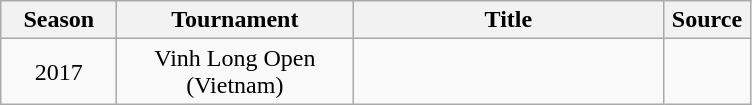<table class="wikitable">
<tr>
<th width=70px>Season</th>
<th width=150px>Tournament</th>
<th width=200px>Title</th>
<th width=50px>Source</th>
</tr>
<tr align=center>
<td>2017</td>
<td>Vinh Long Open (Vietnam)</td>
<td></td>
<td></td>
</tr>
</table>
